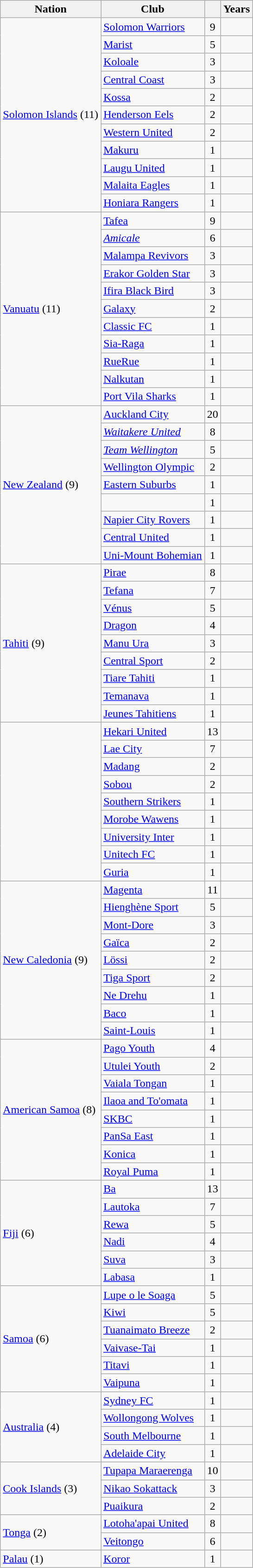<table class="wikitable sortable" style="text-align:left;">
<tr>
<th>Nation</th>
<th>Club</th>
<th></th>
<th>Years</th>
</tr>
<tr>
<td rowspan=11> <a href='#'>Solomon Islands</a> (11)</td>
<td><a href='#'>Solomon Warriors</a></td>
<td align=center>9</td>
<td></td>
</tr>
<tr>
<td><a href='#'>Marist</a></td>
<td align=center>5</td>
<td></td>
</tr>
<tr>
<td><a href='#'>Koloale</a></td>
<td align=center>3</td>
<td></td>
</tr>
<tr>
<td><a href='#'>Central Coast</a></td>
<td align=center>3</td>
<td></td>
</tr>
<tr>
<td><a href='#'>Kossa</a></td>
<td align=center>2</td>
<td></td>
</tr>
<tr>
<td><a href='#'>Henderson Eels</a></td>
<td align=center>2</td>
<td></td>
</tr>
<tr>
<td><a href='#'>Western United</a></td>
<td align=center>2</td>
<td></td>
</tr>
<tr>
<td><a href='#'>Makuru</a></td>
<td align=center>1</td>
<td></td>
</tr>
<tr>
<td><a href='#'>Laugu United</a></td>
<td align=center>1</td>
<td></td>
</tr>
<tr>
<td><a href='#'>Malaita Eagles</a></td>
<td align=center>1</td>
<td></td>
</tr>
<tr>
<td><a href='#'>Honiara Rangers</a></td>
<td align=center>1</td>
<td></td>
</tr>
<tr>
<td rowspan=11> <a href='#'>Vanuatu</a> (11)</td>
<td><a href='#'>Tafea</a></td>
<td align=center>9</td>
<td></td>
</tr>
<tr>
<td><em><a href='#'>Amicale</a></em></td>
<td align=center>6</td>
<td></td>
</tr>
<tr>
<td><a href='#'>Malampa Revivors</a></td>
<td align=center>3</td>
<td></td>
</tr>
<tr>
<td><a href='#'>Erakor Golden Star</a></td>
<td align=center>3</td>
<td></td>
</tr>
<tr>
<td><a href='#'>Ifira Black Bird</a></td>
<td align=center>3</td>
<td></td>
</tr>
<tr>
<td><a href='#'>Galaxy</a></td>
<td align=center>2</td>
<td></td>
</tr>
<tr>
<td><a href='#'>Classic FC</a></td>
<td align=center>1</td>
<td></td>
</tr>
<tr>
<td><a href='#'>Sia-Raga</a></td>
<td align=center>1</td>
<td></td>
</tr>
<tr>
<td><a href='#'>RueRue</a></td>
<td align=center>1</td>
<td></td>
</tr>
<tr>
<td><a href='#'>Nalkutan</a></td>
<td align=center>1</td>
<td></td>
</tr>
<tr>
<td><a href='#'>Port Vila Sharks</a></td>
<td align=center>1</td>
<td></td>
</tr>
<tr>
<td rowspan=9> <a href='#'>New Zealand</a> (9)</td>
<td><a href='#'>Auckland City</a></td>
<td align=center>20</td>
<td></td>
</tr>
<tr>
<td><em><a href='#'>Waitakere United</a></em></td>
<td align=center>8</td>
<td></td>
</tr>
<tr>
<td><em><a href='#'>Team Wellington</a></em></td>
<td align=center>5</td>
<td></td>
</tr>
<tr>
<td><a href='#'>Wellington Olympic</a></td>
<td align=center>2</td>
<td></td>
</tr>
<tr>
<td><a href='#'>Eastern Suburbs</a></td>
<td align=center>1</td>
<td></td>
</tr>
<tr>
<td></td>
<td align=center>1</td>
<td></td>
</tr>
<tr>
<td><a href='#'>Napier City Rovers</a></td>
<td align=center>1</td>
<td></td>
</tr>
<tr>
<td><a href='#'>Central United</a></td>
<td align=center>1</td>
<td></td>
</tr>
<tr>
<td><a href='#'>Uni-Mount Bohemian</a></td>
<td align=center>1</td>
<td></td>
</tr>
<tr>
<td rowspan=9> <a href='#'>Tahiti</a> (9)</td>
<td><a href='#'>Pirae</a></td>
<td align=center>8</td>
<td></td>
</tr>
<tr>
<td><a href='#'>Tefana</a></td>
<td align=center>7</td>
<td></td>
</tr>
<tr>
<td><a href='#'>Vénus</a></td>
<td align=center>5</td>
<td></td>
</tr>
<tr>
<td><a href='#'>Dragon</a></td>
<td align=center>4</td>
<td></td>
</tr>
<tr>
<td><a href='#'>Manu Ura</a></td>
<td align=center>3</td>
<td></td>
</tr>
<tr>
<td><a href='#'>Central Sport</a></td>
<td align=center>2</td>
<td></td>
</tr>
<tr>
<td><a href='#'>Tiare Tahiti</a></td>
<td align=center>1</td>
<td></td>
</tr>
<tr>
<td><a href='#'>Temanava</a></td>
<td align=center>1</td>
<td></td>
</tr>
<tr>
<td><a href='#'>Jeunes Tahitiens</a></td>
<td align=center>1</td>
<td></td>
</tr>
<tr>
<td rowspan=9></td>
<td><a href='#'>Hekari United</a></td>
<td align=center>13</td>
<td></td>
</tr>
<tr>
<td><a href='#'>Lae City</a></td>
<td align=center>7</td>
<td></td>
</tr>
<tr>
<td><a href='#'>Madang</a></td>
<td align=center>2</td>
<td></td>
</tr>
<tr>
<td><a href='#'>Sobou</a></td>
<td align=center>2</td>
<td></td>
</tr>
<tr>
<td><a href='#'>Southern Strikers</a></td>
<td align=center>1</td>
<td></td>
</tr>
<tr>
<td><a href='#'>Morobe Wawens</a></td>
<td align=center>1</td>
<td></td>
</tr>
<tr>
<td><a href='#'>University Inter</a></td>
<td align=center>1</td>
<td></td>
</tr>
<tr>
<td><a href='#'>Unitech FC</a></td>
<td align=center>1</td>
<td></td>
</tr>
<tr>
<td><a href='#'>Guria</a></td>
<td align=center>1</td>
<td></td>
</tr>
<tr>
<td rowspan=9> <a href='#'>New Caledonia</a> (9)</td>
<td><a href='#'>Magenta</a></td>
<td align=center>11</td>
<td></td>
</tr>
<tr>
<td><a href='#'>Hienghène Sport</a></td>
<td align=center>5</td>
<td></td>
</tr>
<tr>
<td><a href='#'>Mont-Dore</a></td>
<td align=center>3</td>
<td></td>
</tr>
<tr>
<td><a href='#'>Gaïca</a></td>
<td align=center>2</td>
<td></td>
</tr>
<tr>
<td><a href='#'>Lössi</a></td>
<td align=center>2</td>
<td></td>
</tr>
<tr>
<td><a href='#'>Tiga Sport</a></td>
<td align=center>2</td>
<td></td>
</tr>
<tr>
<td><a href='#'>Ne Drehu</a></td>
<td align=center>1</td>
<td></td>
</tr>
<tr>
<td><a href='#'>Baco</a></td>
<td align=center>1</td>
<td></td>
</tr>
<tr>
<td><a href='#'>Saint-Louis</a></td>
<td align=center>1</td>
<td></td>
</tr>
<tr>
<td rowspan=8> <a href='#'>American Samoa</a> (8)</td>
<td><a href='#'>Pago Youth</a></td>
<td align=center>4</td>
<td></td>
</tr>
<tr>
<td><a href='#'>Utulei Youth</a></td>
<td align=center>2</td>
<td></td>
</tr>
<tr>
<td><a href='#'>Vaiala Tongan</a></td>
<td align=center>1</td>
<td></td>
</tr>
<tr>
<td><a href='#'>Ilaoa and To'omata</a></td>
<td align=center>1</td>
<td></td>
</tr>
<tr>
<td><a href='#'>SKBC</a></td>
<td align=center>1</td>
<td></td>
</tr>
<tr>
<td><a href='#'>PanSa East</a></td>
<td align=center>1</td>
<td></td>
</tr>
<tr>
<td><a href='#'>Konica</a></td>
<td align=center>1</td>
<td></td>
</tr>
<tr>
<td><a href='#'>Royal Puma</a></td>
<td align=center>1</td>
<td></td>
</tr>
<tr>
<td rowspan=6> <a href='#'>Fiji</a> (6)</td>
<td><a href='#'>Ba</a></td>
<td align=center>13</td>
<td></td>
</tr>
<tr>
<td><a href='#'>Lautoka</a></td>
<td align=center>7</td>
<td></td>
</tr>
<tr>
<td><a href='#'>Rewa</a></td>
<td align=center>5</td>
<td></td>
</tr>
<tr>
<td><a href='#'>Nadi</a></td>
<td align=center>4</td>
<td></td>
</tr>
<tr>
<td><a href='#'>Suva</a></td>
<td align=center>3</td>
<td></td>
</tr>
<tr>
<td><a href='#'>Labasa</a></td>
<td align=center>1</td>
<td></td>
</tr>
<tr>
<td rowspan=6> <a href='#'>Samoa</a> (6)</td>
<td><a href='#'>Lupe o le Soaga</a></td>
<td align=center>5</td>
<td></td>
</tr>
<tr>
<td><a href='#'>Kiwi</a></td>
<td align=center>5</td>
<td></td>
</tr>
<tr>
<td><a href='#'>Tuanaimato Breeze</a></td>
<td align=center>2</td>
<td></td>
</tr>
<tr>
<td><a href='#'>Vaivase-Tai</a></td>
<td align=center>1</td>
<td></td>
</tr>
<tr>
<td><a href='#'>Titavi</a></td>
<td align=center>1</td>
<td></td>
</tr>
<tr>
<td><a href='#'>Vaipuna</a></td>
<td align=center>1</td>
<td></td>
</tr>
<tr>
<td rowspan=4> <a href='#'>Australia</a> (4)</td>
<td><a href='#'>Sydney FC</a></td>
<td align=center>1</td>
<td></td>
</tr>
<tr>
<td><a href='#'>Wollongong Wolves</a></td>
<td align=center>1</td>
<td></td>
</tr>
<tr>
<td><a href='#'>South Melbourne</a></td>
<td align=center>1</td>
<td></td>
</tr>
<tr>
<td><a href='#'>Adelaide City</a></td>
<td align=center>1</td>
<td></td>
</tr>
<tr>
<td rowspan=3> <a href='#'>Cook Islands</a> (3)</td>
<td><a href='#'>Tupapa Maraerenga</a></td>
<td align=center>10</td>
<td></td>
</tr>
<tr>
<td><a href='#'>Nikao Sokattack</a></td>
<td align=center>3</td>
<td></td>
</tr>
<tr>
<td><a href='#'>Puaikura</a></td>
<td align=center>2</td>
<td></td>
</tr>
<tr>
<td rowspan=2> <a href='#'>Tonga</a> (2)</td>
<td><a href='#'>Lotoha'apai United</a></td>
<td align=center>8</td>
<td></td>
</tr>
<tr>
<td><a href='#'>Veitongo</a></td>
<td align=center>6</td>
<td></td>
</tr>
<tr>
<td> <a href='#'>Palau</a> (1)</td>
<td><a href='#'>Koror</a></td>
<td align=center>1</td>
<td></td>
</tr>
</table>
